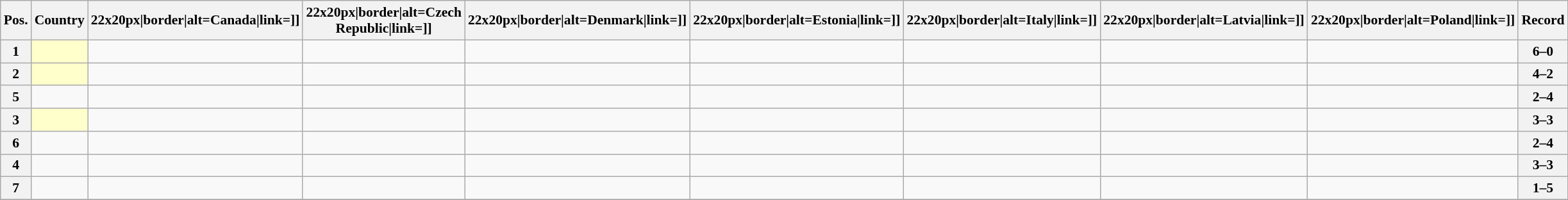<table class="wikitable sortable nowrap" style="text-align:center; font-size:0.9em">
<tr>
<th>Pos.</th>
<th>Country</th>
<th [[Image:>22x20px|border|alt=Canada|link=]]</th>
<th [[Image:>22x20px|border|alt=Czech Republic|link=]]</th>
<th [[Image:>22x20px|border|alt=Denmark|link=]]</th>
<th [[Image:>22x20px|border|alt=Estonia|link=]]</th>
<th [[Image:>22x20px|border|alt=Italy|link=]]</th>
<th [[Image:>22x20px|border|alt=Latvia|link=]]</th>
<th [[Image:>22x20px|border|alt=Poland|link=]]</th>
<th>Record</th>
</tr>
<tr>
<th>1</th>
<td style="text-align:left; background:#ffffcc;"></td>
<td></td>
<td></td>
<td></td>
<td></td>
<td></td>
<td></td>
<td></td>
<th>6–0</th>
</tr>
<tr>
<th>2</th>
<td style="text-align:left; background:#ffffcc;"></td>
<td></td>
<td></td>
<td></td>
<td></td>
<td></td>
<td></td>
<td></td>
<th>4–2</th>
</tr>
<tr>
<th>5</th>
<td style="text-align:left;"></td>
<td></td>
<td></td>
<td></td>
<td></td>
<td></td>
<td></td>
<td></td>
<th>2–4</th>
</tr>
<tr>
<th>3</th>
<td style="text-align:left; background:#ffffcc;"></td>
<td></td>
<td></td>
<td></td>
<td></td>
<td></td>
<td></td>
<td></td>
<th>3–3</th>
</tr>
<tr>
<th>6</th>
<td style="text-align:left;"></td>
<td></td>
<td></td>
<td></td>
<td></td>
<td></td>
<td></td>
<td></td>
<th>2–4</th>
</tr>
<tr>
<th>4</th>
<td style="text-align:left;"></td>
<td></td>
<td></td>
<td></td>
<td></td>
<td></td>
<td></td>
<td></td>
<th>3–3</th>
</tr>
<tr>
<th>7</th>
<td style="text-align:left;"></td>
<td></td>
<td></td>
<td></td>
<td></td>
<td></td>
<td></td>
<td></td>
<th>1–5</th>
</tr>
<tr>
</tr>
</table>
